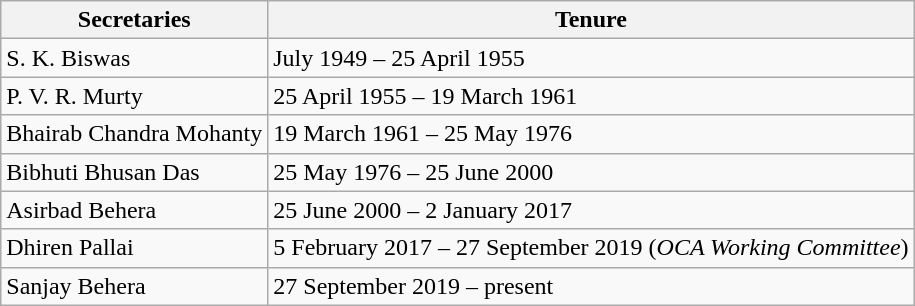<table class="wikitable">
<tr>
<th>Secretaries</th>
<th>Tenure</th>
</tr>
<tr>
<td>S. K. Biswas</td>
<td>July 1949 – 25 April 1955</td>
</tr>
<tr>
<td>P. V. R. Murty</td>
<td>25 April 1955 – 19 March 1961</td>
</tr>
<tr>
<td>Bhairab Chandra Mohanty</td>
<td>19 March 1961 – 25 May 1976</td>
</tr>
<tr>
<td>Bibhuti Bhusan Das</td>
<td>25 May 1976 – 25 June 2000</td>
</tr>
<tr>
<td>Asirbad Behera</td>
<td>25 June 2000 – 2 January 2017</td>
</tr>
<tr>
<td>Dhiren Pallai</td>
<td>5 February 2017 – 27 September 2019 (<em>OCA Working Committee</em>)</td>
</tr>
<tr>
<td>Sanjay Behera</td>
<td>27 September 2019 – present</td>
</tr>
</table>
